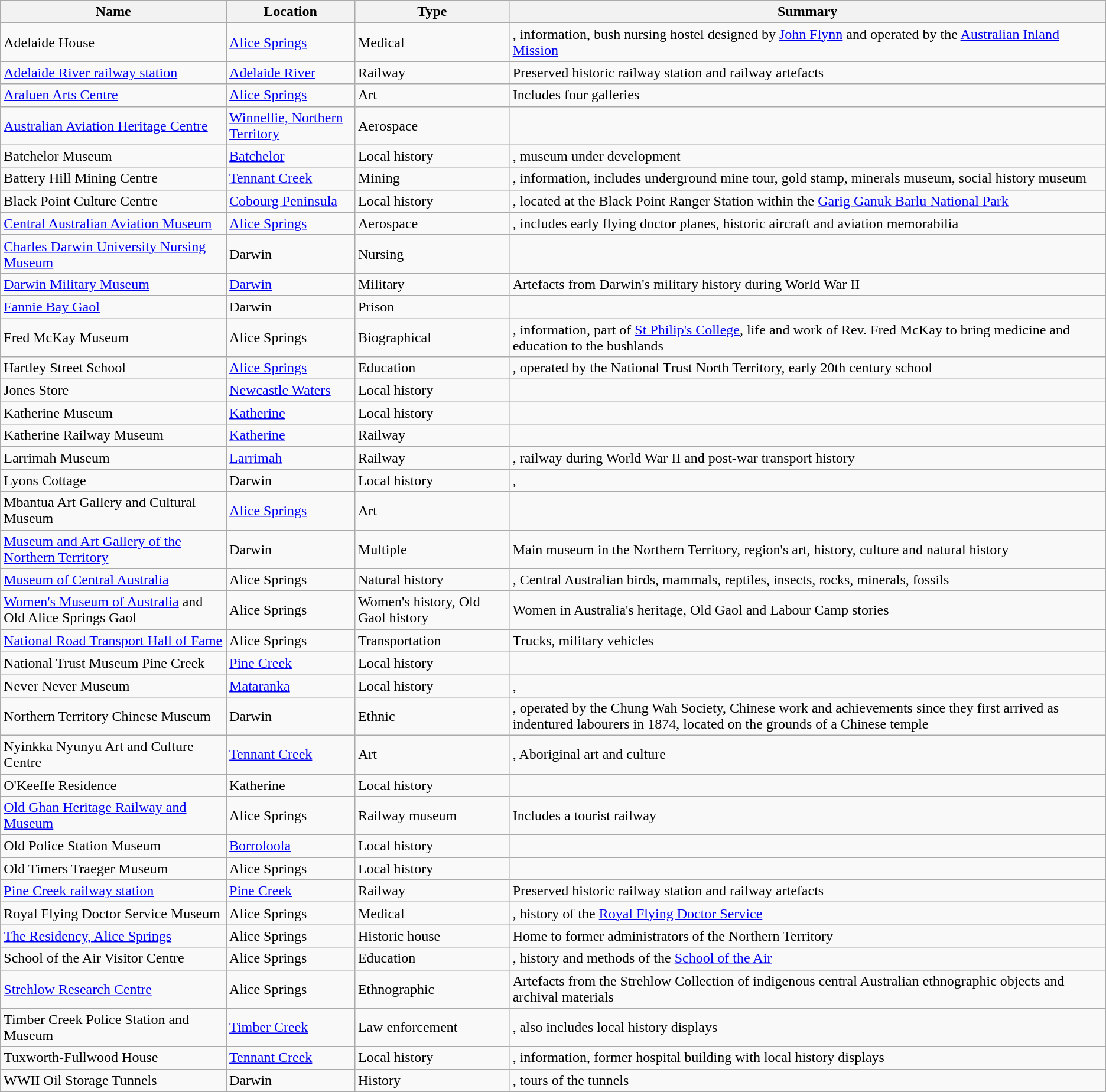<table class="wikitable sortable">
<tr>
<th>Name</th>
<th>Location</th>
<th>Type</th>
<th>Summary</th>
</tr>
<tr>
<td>Adelaide House</td>
<td><a href='#'>Alice Springs</a></td>
<td>Medical</td>
<td>, information, bush nursing hostel designed by <a href='#'>John Flynn</a> and operated by the <a href='#'>Australian Inland Mission</a></td>
</tr>
<tr>
<td><a href='#'>Adelaide River railway station</a></td>
<td><a href='#'>Adelaide River</a></td>
<td>Railway</td>
<td>Preserved historic railway station and railway artefacts</td>
</tr>
<tr>
<td><a href='#'>Araluen Arts Centre</a></td>
<td><a href='#'>Alice Springs</a></td>
<td>Art</td>
<td>Includes four galleries</td>
</tr>
<tr>
<td><a href='#'>Australian Aviation Heritage Centre</a></td>
<td><a href='#'>Winnellie, Northern Territory</a></td>
<td>Aerospace</td>
<td></td>
</tr>
<tr>
<td>Batchelor Museum</td>
<td><a href='#'>Batchelor</a></td>
<td>Local history</td>
<td>, museum under development</td>
</tr>
<tr>
<td>Battery Hill Mining Centre</td>
<td><a href='#'>Tennant Creek</a></td>
<td>Mining</td>
<td>, information, includes underground mine tour, gold stamp, minerals museum, social history museum</td>
</tr>
<tr>
<td>Black Point Culture Centre</td>
<td><a href='#'>Cobourg Peninsula</a></td>
<td>Local history</td>
<td>, located at the Black Point Ranger Station within the <a href='#'>Garig Ganuk Barlu National Park</a></td>
</tr>
<tr>
<td><a href='#'>Central Australian Aviation Museum</a></td>
<td><a href='#'>Alice Springs</a></td>
<td>Aerospace</td>
<td>, includes early flying doctor planes, historic aircraft and aviation memorabilia</td>
</tr>
<tr>
<td><a href='#'>Charles Darwin University Nursing Museum</a></td>
<td>Darwin</td>
<td>Nursing</td>
<td></td>
</tr>
<tr>
<td><a href='#'>Darwin Military Museum</a></td>
<td><a href='#'>Darwin</a></td>
<td>Military</td>
<td>Artefacts from Darwin's military history during World War II</td>
</tr>
<tr>
<td><a href='#'>Fannie Bay Gaol</a></td>
<td>Darwin</td>
<td>Prison</td>
<td></td>
</tr>
<tr>
<td>Fred McKay Museum</td>
<td>Alice Springs</td>
<td>Biographical</td>
<td>, information, part of <a href='#'>St Philip's College</a>, life and work of Rev. Fred McKay to bring medicine and education to the bushlands</td>
</tr>
<tr>
<td>Hartley Street School</td>
<td><a href='#'>Alice Springs</a></td>
<td>Education</td>
<td>, operated by the National Trust North Territory, early 20th century school</td>
</tr>
<tr>
<td>Jones Store</td>
<td><a href='#'>Newcastle Waters</a></td>
<td>Local history</td>
<td></td>
</tr>
<tr>
<td>Katherine Museum</td>
<td><a href='#'>Katherine</a></td>
<td>Local history</td>
<td></td>
</tr>
<tr>
<td>Katherine Railway Museum</td>
<td><a href='#'>Katherine</a></td>
<td>Railway</td>
<td></td>
</tr>
<tr>
<td>Larrimah Museum</td>
<td><a href='#'>Larrimah</a></td>
<td>Railway</td>
<td>, railway during World War II and post-war transport history</td>
</tr>
<tr>
<td>Lyons Cottage</td>
<td>Darwin</td>
<td>Local history</td>
<td>, </td>
</tr>
<tr>
<td>Mbantua Art Gallery and Cultural Museum</td>
<td><a href='#'>Alice Springs</a></td>
<td>Art</td>
<td></td>
</tr>
<tr>
<td><a href='#'>Museum and Art Gallery of the Northern Territory</a></td>
<td>Darwin</td>
<td>Multiple</td>
<td>Main museum in the Northern Territory, region's art, history, culture and natural history</td>
</tr>
<tr>
<td><a href='#'>Museum of Central Australia</a></td>
<td>Alice Springs</td>
<td>Natural history</td>
<td>, Central Australian birds, mammals, reptiles, insects, rocks, minerals, fossils</td>
</tr>
<tr>
<td><a href='#'>Women's Museum of Australia</a> and Old Alice Springs Gaol</td>
<td>Alice Springs</td>
<td>Women's history, Old Gaol history</td>
<td>Women in Australia's heritage, Old Gaol and Labour Camp stories</td>
</tr>
<tr>
<td><a href='#'>National Road Transport Hall of Fame</a></td>
<td>Alice Springs</td>
<td>Transportation</td>
<td>Trucks, military vehicles</td>
</tr>
<tr>
<td>National Trust Museum Pine Creek</td>
<td><a href='#'>Pine Creek</a></td>
<td>Local history</td>
<td></td>
</tr>
<tr>
<td>Never Never Museum</td>
<td><a href='#'>Mataranka</a></td>
<td>Local history</td>
<td>, </td>
</tr>
<tr>
<td>Northern Territory Chinese Museum</td>
<td>Darwin</td>
<td>Ethnic</td>
<td>, operated by the Chung Wah Society, Chinese work and achievements since they first arrived as indentured labourers in 1874, located on the grounds of a Chinese temple</td>
</tr>
<tr>
<td>Nyinkka Nyunyu Art and Culture Centre</td>
<td><a href='#'>Tennant Creek</a></td>
<td>Art</td>
<td>, Aboriginal art and culture</td>
</tr>
<tr>
<td>O'Keeffe Residence</td>
<td>Katherine</td>
<td>Local history</td>
<td></td>
</tr>
<tr>
<td><a href='#'>Old Ghan Heritage Railway and Museum</a></td>
<td>Alice Springs</td>
<td>Railway museum</td>
<td>Includes a tourist railway</td>
</tr>
<tr>
<td>Old Police Station Museum</td>
<td><a href='#'>Borroloola</a></td>
<td>Local history</td>
<td></td>
</tr>
<tr>
<td>Old Timers Traeger Museum</td>
<td>Alice Springs</td>
<td>Local history</td>
<td></td>
</tr>
<tr>
<td><a href='#'>Pine Creek railway station</a></td>
<td><a href='#'>Pine Creek</a></td>
<td>Railway</td>
<td>Preserved historic railway station and railway artefacts</td>
</tr>
<tr>
<td>Royal Flying Doctor Service Museum</td>
<td>Alice Springs</td>
<td>Medical</td>
<td>, history of the <a href='#'>Royal Flying Doctor Service</a></td>
</tr>
<tr>
<td><a href='#'>The Residency, Alice Springs</a></td>
<td>Alice Springs</td>
<td>Historic house</td>
<td>Home to former administrators of the Northern Territory</td>
</tr>
<tr>
<td>School of the Air Visitor Centre</td>
<td>Alice Springs</td>
<td>Education</td>
<td>, history and methods of the <a href='#'>School of the Air</a></td>
</tr>
<tr>
<td><a href='#'>Strehlow Research Centre</a></td>
<td>Alice Springs</td>
<td>Ethnographic</td>
<td>Artefacts from the Strehlow Collection of indigenous central Australian ethnographic objects and archival materials</td>
</tr>
<tr>
<td>Timber Creek Police Station and Museum</td>
<td><a href='#'>Timber Creek</a></td>
<td>Law enforcement</td>
<td>, also includes local history displays</td>
</tr>
<tr>
<td>Tuxworth-Fullwood House</td>
<td><a href='#'>Tennant Creek</a></td>
<td>Local history</td>
<td>, information, former hospital building with local history displays</td>
</tr>
<tr>
<td>WWII Oil Storage Tunnels</td>
<td>Darwin</td>
<td>History</td>
<td>, tours of the tunnels</td>
</tr>
<tr>
</tr>
</table>
